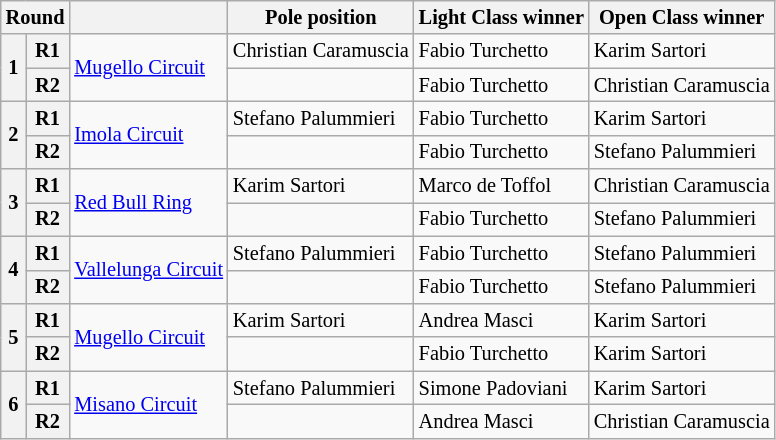<table class="wikitable" style="font-size:85%">
<tr>
<th colspan="2">Round</th>
<th></th>
<th>Pole position</th>
<th>Light Class winner</th>
<th>Open Class winner</th>
</tr>
<tr>
<th rowspan="2">1</th>
<th>R1</th>
<td rowspan="2"> <a href='#'>Mugello Circuit</a></td>
<td nowrap=""> Christian Caramuscia</td>
<td> Fabio Turchetto</td>
<td> Karim Sartori</td>
</tr>
<tr>
<th>R2</th>
<td></td>
<td> Fabio Turchetto</td>
<td> Christian Caramuscia</td>
</tr>
<tr>
<th rowspan="2">2</th>
<th>R1</th>
<td rowspan="2"> <a href='#'>Imola Circuit</a></td>
<td> Stefano Palummieri</td>
<td> Fabio Turchetto</td>
<td> Karim Sartori</td>
</tr>
<tr>
<th>R2</th>
<td></td>
<td> Fabio Turchetto</td>
<td> Stefano Palummieri</td>
</tr>
<tr>
<th rowspan="2">3</th>
<th>R1</th>
<td rowspan="2"> <a href='#'>Red Bull Ring</a></td>
<td> Karim Sartori</td>
<td> Marco de Toffol</td>
<td> Christian Caramuscia</td>
</tr>
<tr>
<th>R2</th>
<td></td>
<td> Fabio Turchetto</td>
<td> Stefano Palummieri</td>
</tr>
<tr>
<th rowspan="2">4</th>
<th>R1</th>
<td rowspan="2"> <a href='#'>Vallelunga Circuit</a></td>
<td> Stefano Palummieri</td>
<td> Fabio Turchetto</td>
<td> Stefano Palummieri</td>
</tr>
<tr>
<th>R2</th>
<td></td>
<td> Fabio Turchetto</td>
<td> Stefano Palummieri</td>
</tr>
<tr>
<th rowspan="2">5</th>
<th>R1</th>
<td rowspan="2"> <a href='#'>Mugello Circuit</a></td>
<td> Karim Sartori</td>
<td> Andrea Masci</td>
<td> Karim Sartori</td>
</tr>
<tr>
<th>R2</th>
<td></td>
<td> Fabio Turchetto</td>
<td> Karim Sartori</td>
</tr>
<tr>
<th rowspan="2">6</th>
<th>R1</th>
<td rowspan="2"> <a href='#'>Misano Circuit</a></td>
<td> Stefano Palummieri</td>
<td> Simone Padoviani</td>
<td> Karim Sartori</td>
</tr>
<tr>
<th>R2</th>
<td></td>
<td> Andrea Masci</td>
<td> Christian Caramuscia</td>
</tr>
</table>
